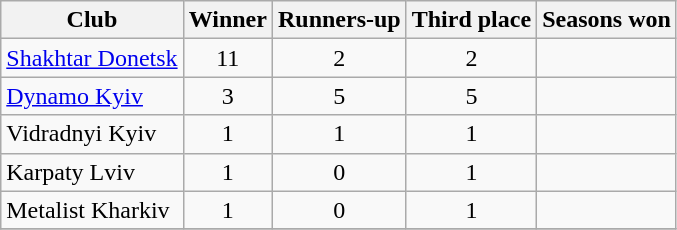<table class="wikitable">
<tr>
<th>Club</th>
<th>Winner</th>
<th>Runners-up</th>
<th>Third place</th>
<th>Seasons won</th>
</tr>
<tr>
<td><a href='#'>Shakhtar Donetsk</a></td>
<td align=center>11</td>
<td align=center>2</td>
<td align=center>2</td>
<td></td>
</tr>
<tr>
<td><a href='#'>Dynamo Kyiv</a></td>
<td align=center>3</td>
<td align=center>5</td>
<td align=center>5</td>
<td></td>
</tr>
<tr>
<td>Vidradnyi Kyiv</td>
<td align=center>1</td>
<td align=center>1</td>
<td align=center>1</td>
<td></td>
</tr>
<tr>
<td>Karpaty Lviv</td>
<td align=center>1</td>
<td align=center>0</td>
<td align=center>1</td>
<td></td>
</tr>
<tr>
<td>Metalist Kharkiv</td>
<td align=center>1</td>
<td align=center>0</td>
<td align=center>1</td>
<td></td>
</tr>
<tr>
</tr>
</table>
